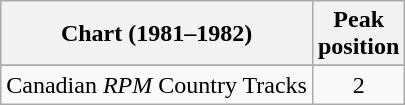<table class="wikitable sortable">
<tr>
<th align="left">Chart (1981–1982)</th>
<th align="center">Peak<br>position</th>
</tr>
<tr>
</tr>
<tr>
<td align="left">Canadian <em>RPM</em> Country Tracks</td>
<td align="center">2</td>
</tr>
</table>
